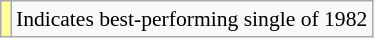<table class="wikitable" style="font-size:90%;">
<tr>
<td style="background-color:#FFFF99"></td>
<td>Indicates best-performing single of 1982</td>
</tr>
</table>
